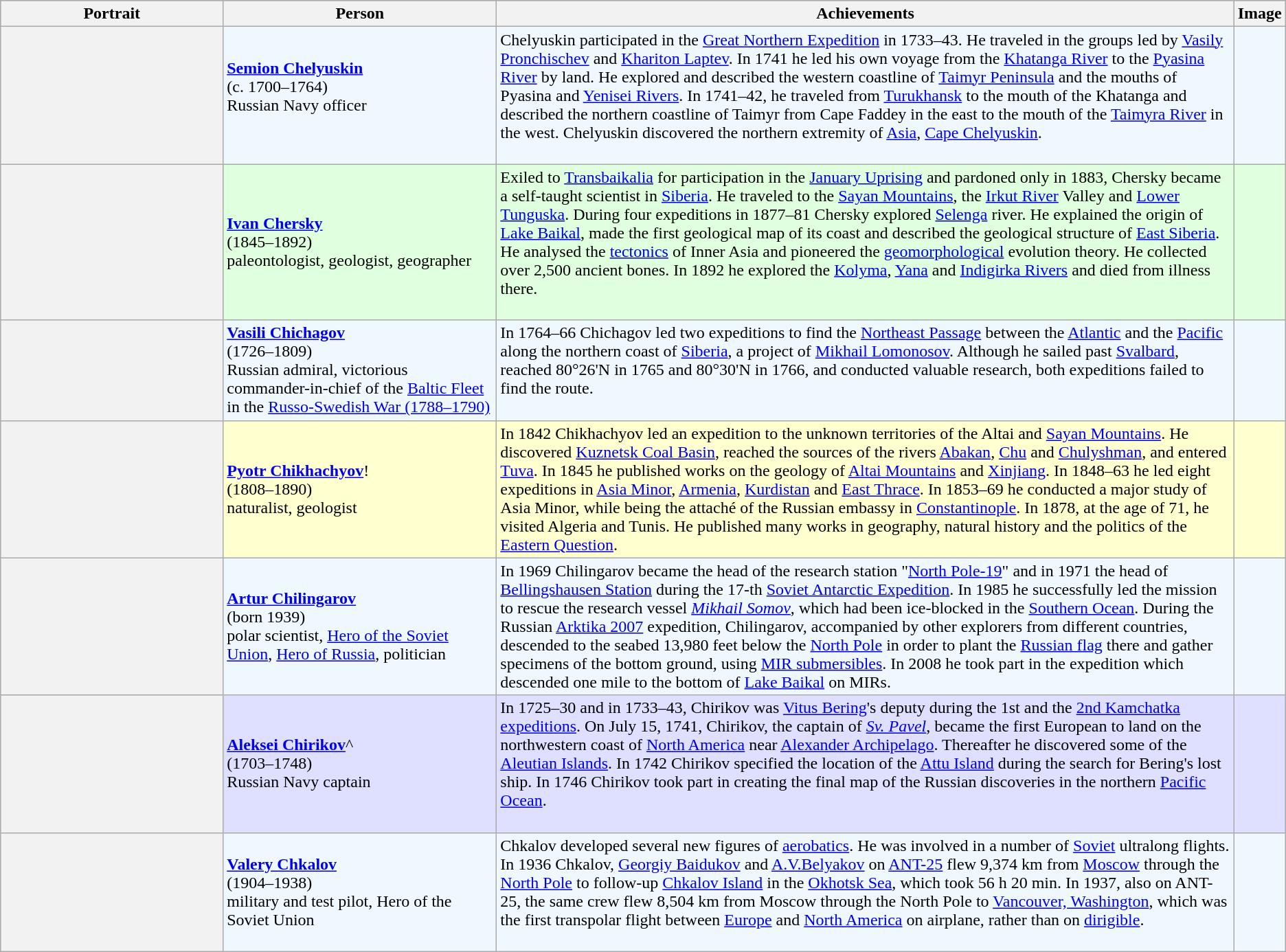<table class="wikitable">
<tr style="background:#ccc;">
<th scope="col" width=18%>Portrait</th>
<th scope="col" width=22%>Person</th>
<th scope="col" width=60%>Achievements</th>
<th scope="col">Image</th>
</tr>
<tr style="background:#f0f8ff;">
<th scope="row" align=center></th>
<td><strong><a href='#'>Semion Chelyuskin</a></strong><br>(c. 1700–1764)<br>Russian Navy officer<br><br></td>
<td>Chelyuskin participated in the <a href='#'>Great Northern Expedition</a> in 1733–43. He traveled in the groups led by <a href='#'>Vasily Pronchischev</a> and <a href='#'>Khariton Laptev</a>. In 1741 he led his own voyage from the <a href='#'>Khatanga River</a> to the <a href='#'>Pyasina River</a> by land. He explored and described the western coastline of <a href='#'>Taimyr Peninsula</a> and the mouths of Pyasina and <a href='#'>Yenisei Rivers</a>. In 1741–42, he traveled from <a href='#'>Turukhansk</a> to the mouth of the Khatanga and described the northern coastline of Taimyr from Cape Faddey in the east to the mouth of the <a href='#'>Taimyra River</a> in the west. Chelyuskin discovered the northern extremity of <a href='#'>Asia</a>, <a href='#'>Cape Chelyuskin</a>.<br><br></td>
<td align=center></td>
</tr>
<tr style="background:#dfffdf;">
<th scope="row" align=center></th>
<td><strong><a href='#'>Ivan Chersky</a></strong><br>(1845–1892)<br>paleontologist, geologist, geographer</td>
<td>Exiled to <a href='#'>Transbaikalia</a> for participation in the <a href='#'>January Uprising</a> and pardoned only in 1883, Chersky became a self-taught scientist in <a href='#'>Siberia</a>. He traveled to the <a href='#'>Sayan Mountains</a>, the <a href='#'>Irkut River</a> Valley and <a href='#'>Lower Tunguska</a>. During four expeditions in 1877–81 Chersky explored <a href='#'>Selenga</a> river. He explained the origin of <a href='#'>Lake Baikal</a>, made the first geological map of its coast and described the geological structure of <a href='#'>East Siberia</a>. He analysed the <a href='#'>tectonics</a> of Inner Asia and pioneered the <a href='#'>geomorphological</a> evolution theory. He collected over 2,500 ancient bones. In 1892 he explored the <a href='#'>Kolyma</a>, <a href='#'>Yana</a> and <a href='#'>Indigirka Rivers</a> and died from illness there.<br><br></td>
<td align=center></td>
</tr>
<tr style="background:#f0f8ff;">
<th scope="row" align=center></th>
<td><strong><a href='#'>Vasili Chichagov</a></strong><br>(1726–1809)<br>Russian admiral, victorious commander-in-chief of the <a href='#'>Baltic Fleet</a> in the <a href='#'>Russo-Swedish War (1788–1790)</a></td>
<td>In 1764–66 Chichagov led two expeditions to find the <a href='#'>Northeast Passage</a> between the <a href='#'>Atlantic</a> and the <a href='#'>Pacific</a> along the northern coast of <a href='#'>Siberia</a>, a project of <a href='#'>Mikhail Lomonosov</a>. Although he sailed past <a href='#'>Svalbard</a>, reached 80°26'N in 1765 and 80°30'N in 1766, and conducted valuable research, both expeditions failed to find the route.<br><br></td>
<td align=center></td>
</tr>
<tr style="background:#ffffd0;">
<th scope="row" align=center></th>
<td><strong><a href='#'>Pyotr Chikhachyov</a></strong>!<br>(1808–1890)<br>naturalist, geologist</td>
<td>In 1842 Chikhachyov led an expedition to the unknown territories of the Altai and <a href='#'>Sayan Mountains</a>. He discovered <a href='#'>Kuznetsk Coal Basin</a>, reached the sources of the rivers <a href='#'>Abakan</a>, <a href='#'>Chu</a> and <a href='#'>Chulyshman</a>, and entered <a href='#'>Tuva</a>. In 1845 he published works on the geology of <a href='#'>Altai Mountains</a> and <a href='#'>Xinjiang</a>. In 1848–63 he led eight expeditions in <a href='#'>Asia Minor</a>, <a href='#'>Armenia</a>, <a href='#'>Kurdistan</a> and <a href='#'>East Thrace</a>. In 1853–69 he conducted a major study of Asia Minor, while being the attaché of the Russian embassy in <a href='#'>Constantinople</a>. In 1878, at the age of 71, he visited Algeria and Tunis. He published many works in geography, natural history and the politics of the <a href='#'>Eastern Question</a>.</td>
<td align=center></td>
</tr>
<tr style="background:#f0f8ff;">
<th scope="row" align=center></th>
<td><strong><a href='#'>Artur Chilingarov</a></strong><br>(born 1939)<br>polar scientist, <a href='#'>Hero of the Soviet Union</a>, <a href='#'>Hero of Russia</a>, politician</td>
<td>In 1969 Chilingarov became the head of the research station "<a href='#'>North Pole-19</a>" and in 1971 the head of <a href='#'>Bellingshausen Station</a> during the 17-th <a href='#'>Soviet Antarctic Expedition</a>. In 1985 he successfully led the mission to rescue the research vessel <em><a href='#'>Mikhail Somov</a></em>, which had been ice-blocked in the <a href='#'>Southern Ocean</a>. During the Russian <a href='#'>Arktika 2007</a> expedition, Chilingarov, accompanied by other explorers from different countries, descended to the seabed 13,980 feet below the <a href='#'>North Pole</a> in order to plant  the <a href='#'>Russian flag</a> there and gather specimens of the bottom ground, using <a href='#'>MIR submersibles</a>. In 2008 he took part in the expedition which descended one mile to the bottom of <a href='#'>Lake Baikal</a> on MIRs.</td>
<td align=center></td>
</tr>
<tr style="background:#dfdfff;">
<th scope="row" align=center></th>
<td><strong><a href='#'>Aleksei Chirikov</a></strong>^<br>(1703–1748) <br>Russian Navy captain</td>
<td>In 1725–30 and in 1733–43, Chirikov was <a href='#'>Vitus Bering</a>'s deputy during the 1st and the <a href='#'>2nd Kamchatka expeditions</a>. On July 15, 1741, Chirikov, the captain of <em><a href='#'>Sv. Pavel</a></em>, became the first European to land on the northwestern coast of <a href='#'>North America</a> near <a href='#'>Alexander Archipelago</a>. Thereafter he discovered some of the <a href='#'>Aleutian Islands</a>. In 1742 Chirikov specified the location of the <a href='#'>Attu Island</a> during the search for Bering's lost ship. In 1746 Chirikov took part in creating the final map of the Russian discoveries in the northern <a href='#'>Pacific Ocean</a>.<br><br></td>
<td align=center></td>
</tr>
<tr style="background:#f0f8ff;">
<th scope="row" align=center></th>
<td><strong><a href='#'>Valery Chkalov</a></strong><br>(1904–1938)<br>military and test pilot, Hero of the Soviet Union</td>
<td>Chkalov developed several new figures of <a href='#'>aerobatics</a>. He was involved in a number of <a href='#'>Soviet</a> ultralong flights. In 1936 Chkalov, <a href='#'>Georgiy Baidukov</a> and <a href='#'>A.V.Belyakov</a> on <a href='#'>ANT-25</a> flew 9,374 km from <a href='#'>Moscow</a> through the <a href='#'>North Pole</a> to follow-up <a href='#'>Chkalov Island</a> in the <a href='#'>Okhotsk Sea</a>, which took 56 h 20 min. In 1937, also on ANT-25, the same crew flew 8,504 km from Moscow through the North Pole to <a href='#'>Vancouver, Washington</a>, which was the first transpolar flight between <a href='#'>Europe</a> and <a href='#'>North America</a> on airplane, rather than on <a href='#'>dirigible</a>.<br><br></td>
<td align=center></td>
</tr>
</table>
